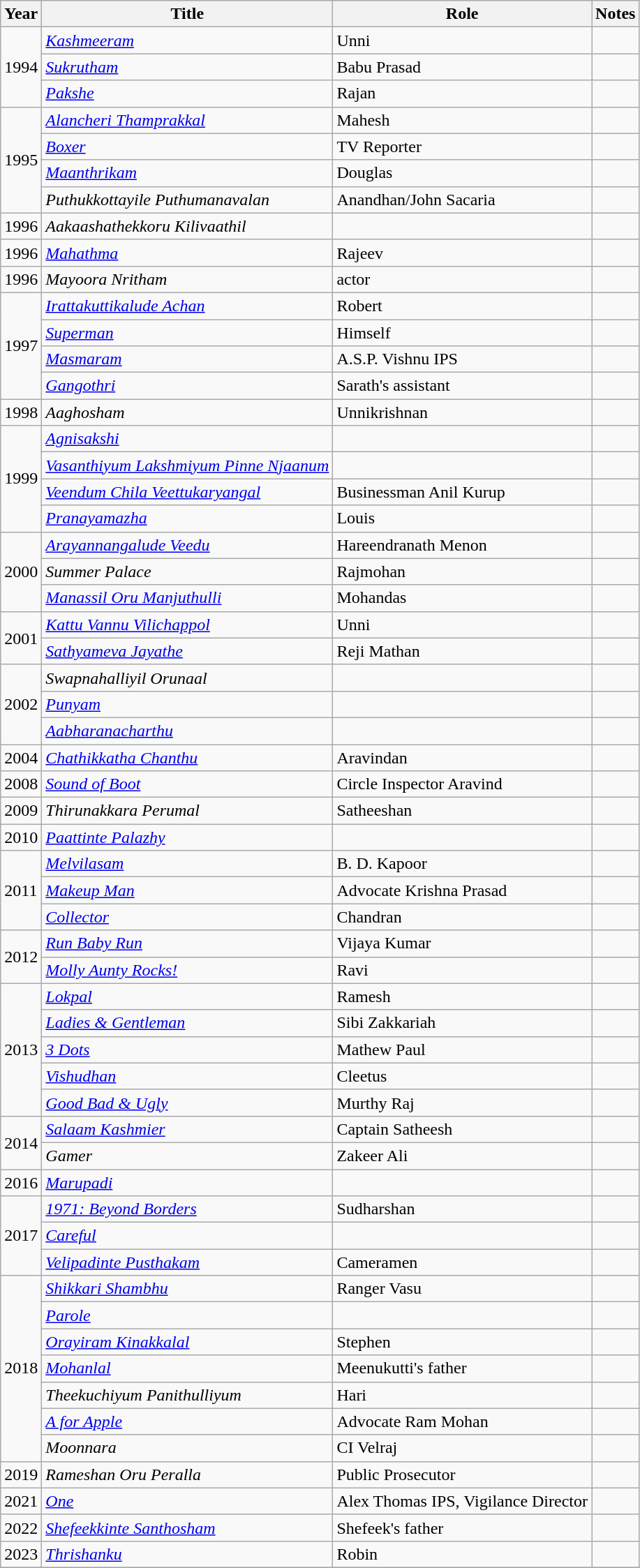<table class="wikitable sortable">
<tr>
<th>Year</th>
<th>Title</th>
<th>Role</th>
<th class="unsortable">Notes</th>
</tr>
<tr>
<td rowspan="3">1994</td>
<td><em><a href='#'>Kashmeeram</a></em></td>
<td>Unni</td>
<td></td>
</tr>
<tr>
<td><em><a href='#'>Sukrutham</a></em></td>
<td>Babu Prasad</td>
<td></td>
</tr>
<tr>
<td><em><a href='#'>Pakshe</a></em></td>
<td>Rajan</td>
<td></td>
</tr>
<tr>
<td rowspan="4">1995</td>
<td><em><a href='#'>Alancheri Thamprakkal</a></em></td>
<td>Mahesh</td>
<td></td>
</tr>
<tr>
<td><em><a href='#'>Boxer</a></em></td>
<td>TV Reporter</td>
<td></td>
</tr>
<tr>
<td><em><a href='#'>Maanthrikam</a></em></td>
<td>Douglas</td>
<td></td>
</tr>
<tr>
<td><em>Puthukkottayile Puthumanavalan</em></td>
<td>Anandhan/John Sacaria</td>
<td></td>
</tr>
<tr>
<td>1996</td>
<td><em>Aakaashathekkoru Kilivaathil</em></td>
<td></td>
<td></td>
</tr>
<tr>
<td>1996</td>
<td><em><a href='#'>Mahathma</a></em></td>
<td>Rajeev</td>
<td></td>
</tr>
<tr>
<td>1996</td>
<td><em>Mayoora Nritham</em></td>
<td>actor</td>
<td></td>
</tr>
<tr>
<td rowspan="4">1997</td>
<td><em><a href='#'>Irattakuttikalude Achan</a></em></td>
<td>Robert</td>
<td></td>
</tr>
<tr>
<td><em><a href='#'>Superman</a></em></td>
<td>Himself</td>
<td></td>
</tr>
<tr>
<td><em><a href='#'>Masmaram</a></em></td>
<td>A.S.P. Vishnu IPS</td>
<td></td>
</tr>
<tr>
<td><em><a href='#'>Gangothri</a></em></td>
<td>Sarath's assistant</td>
<td></td>
</tr>
<tr>
<td>1998</td>
<td><em>Aaghosham</em></td>
<td>Unnikrishnan</td>
<td></td>
</tr>
<tr>
<td rowspan="4">1999</td>
<td><em><a href='#'>Agnisakshi</a></em></td>
<td></td>
<td></td>
</tr>
<tr>
<td><em><a href='#'>Vasanthiyum Lakshmiyum Pinne Njaanum</a></em></td>
<td></td>
<td></td>
</tr>
<tr>
<td><em><a href='#'>Veendum Chila Veettukaryangal</a></em></td>
<td>Businessman Anil Kurup</td>
<td></td>
</tr>
<tr>
<td><em><a href='#'>Pranayamazha</a></em></td>
<td>Louis</td>
<td></td>
</tr>
<tr>
<td rowspan="3">2000</td>
<td><em><a href='#'>Arayannangalude Veedu</a></em></td>
<td>Hareendranath Menon</td>
<td></td>
</tr>
<tr>
<td><em>Summer Palace</em></td>
<td>Rajmohan</td>
<td></td>
</tr>
<tr>
<td><em><a href='#'>Manassil Oru Manjuthulli</a> </em></td>
<td>Mohandas</td>
<td></td>
</tr>
<tr>
<td rowspan="2">2001</td>
<td><em><a href='#'>Kattu Vannu Vilichappol</a></em></td>
<td>Unni</td>
<td></td>
</tr>
<tr>
<td><em><a href='#'>Sathyameva Jayathe</a></em></td>
<td>Reji Mathan</td>
<td></td>
</tr>
<tr>
<td rowspan="3">2002</td>
<td><em>Swapnahalliyil Orunaal</em></td>
<td></td>
<td></td>
</tr>
<tr>
<td><em><a href='#'>Punyam</a></em></td>
<td></td>
<td></td>
</tr>
<tr>
<td><em><a href='#'>Aabharanacharthu</a></em></td>
<td></td>
<td></td>
</tr>
<tr>
<td>2004</td>
<td><em><a href='#'>Chathikkatha Chanthu</a></em></td>
<td>Aravindan</td>
<td></td>
</tr>
<tr>
<td>2008</td>
<td><em><a href='#'>Sound of Boot</a></em></td>
<td>Circle Inspector Aravind</td>
<td></td>
</tr>
<tr>
<td>2009</td>
<td><em>Thirunakkara Perumal</em></td>
<td>Satheeshan</td>
<td></td>
</tr>
<tr>
<td>2010</td>
<td><em><a href='#'>Paattinte Palazhy</a></em></td>
<td></td>
<td></td>
</tr>
<tr>
<td rowspan="3">2011</td>
<td><em><a href='#'>Melvilasam</a></em></td>
<td>B. D. Kapoor</td>
<td></td>
</tr>
<tr>
<td><em><a href='#'>Makeup Man</a></em></td>
<td>Advocate Krishna Prasad</td>
<td></td>
</tr>
<tr>
<td><em><a href='#'>Collector</a></em></td>
<td>Chandran</td>
<td></td>
</tr>
<tr>
<td rowspan="2">2012</td>
<td><em><a href='#'>Run Baby Run</a></em></td>
<td>Vijaya Kumar</td>
<td></td>
</tr>
<tr>
<td><em><a href='#'>Molly Aunty Rocks!</a></em></td>
<td>Ravi</td>
<td></td>
</tr>
<tr>
<td rowspan="5">2013</td>
<td><em><a href='#'>Lokpal</a></em></td>
<td>Ramesh</td>
<td></td>
</tr>
<tr>
<td><em><a href='#'>Ladies & Gentleman</a></em></td>
<td>Sibi Zakkariah</td>
<td></td>
</tr>
<tr>
<td><em><a href='#'>3 Dots</a></em></td>
<td>Mathew Paul</td>
<td></td>
</tr>
<tr>
<td><em><a href='#'>Vishudhan</a></em></td>
<td>Cleetus</td>
<td></td>
</tr>
<tr>
<td><em><a href='#'>Good Bad & Ugly</a></em></td>
<td>Murthy Raj</td>
<td></td>
</tr>
<tr>
<td rowspan="2">2014</td>
<td><em><a href='#'>Salaam Kashmier</a></em></td>
<td>Captain Satheesh</td>
<td></td>
</tr>
<tr>
<td><em>Gamer</em></td>
<td>Zakeer Ali</td>
<td></td>
</tr>
<tr>
<td>2016</td>
<td><em><a href='#'>Marupadi</a></em></td>
<td></td>
<td></td>
</tr>
<tr>
<td rowspan="3">2017</td>
<td><em><a href='#'>1971: Beyond Borders</a></em></td>
<td>Sudharshan</td>
<td></td>
</tr>
<tr>
<td><em><a href='#'>Careful</a></em></td>
<td></td>
<td></td>
</tr>
<tr>
<td><em><a href='#'>Velipadinte Pusthakam</a></em></td>
<td>Cameramen</td>
<td></td>
</tr>
<tr>
<td rowspan="7">2018</td>
<td><em><a href='#'>Shikkari Shambhu</a></em></td>
<td>Ranger Vasu</td>
<td></td>
</tr>
<tr>
<td><em><a href='#'>Parole</a></em></td>
<td></td>
<td></td>
</tr>
<tr>
<td><em><a href='#'>Orayiram Kinakkalal</a></em></td>
<td>Stephen</td>
<td></td>
</tr>
<tr>
<td><em><a href='#'>Mohanlal</a></em></td>
<td>Meenukutti's father</td>
<td></td>
</tr>
<tr>
<td><em>Theekuchiyum Panithulliyum</em></td>
<td>Hari</td>
<td></td>
</tr>
<tr>
<td><em><a href='#'>A for Apple</a></em></td>
<td>Advocate Ram Mohan</td>
<td></td>
</tr>
<tr>
<td><em>Moonnara</em></td>
<td>CI Velraj</td>
<td></td>
</tr>
<tr>
<td>2019</td>
<td><em>Rameshan Oru Peralla</em></td>
<td>Public Prosecutor</td>
<td></td>
</tr>
<tr>
<td>2021</td>
<td><em><a href='#'>One</a></em></td>
<td>Alex Thomas IPS, Vigilance Director</td>
<td></td>
</tr>
<tr>
<td>2022</td>
<td><em><a href='#'>Shefeekkinte Santhosham</a></em></td>
<td>Shefeek's father</td>
<td></td>
</tr>
<tr>
<td>2023</td>
<td><em><a href='#'>Thrishanku</a></em></td>
<td>Robin</td>
<td></td>
</tr>
<tr>
</tr>
</table>
